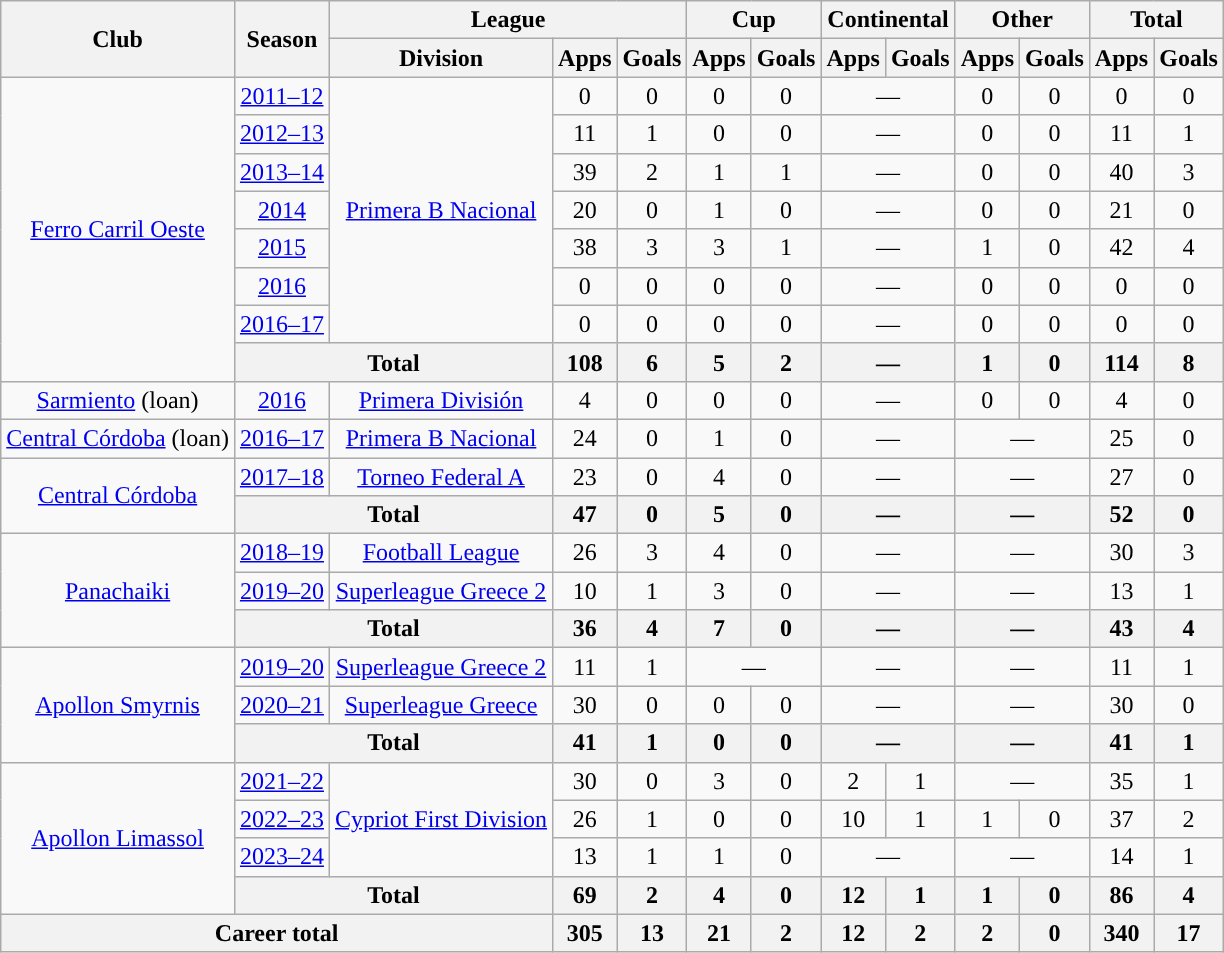<table class="wikitable" style="text-align:center">
<tr>
<th rowspan="2">Club</th>
<th rowspan="2">Season</th>
<th colspan="3">League</th>
<th colspan="2">Cup</th>
<th colspan="2">Continental</th>
<th colspan="2">Other</th>
<th colspan="2">Total</th>
</tr>
<tr>
<th>Division</th>
<th>Apps</th>
<th>Goals</th>
<th>Apps</th>
<th>Goals</th>
<th>Apps</th>
<th>Goals</th>
<th>Apps</th>
<th>Goals</th>
<th>Apps</th>
<th>Goals</th>
</tr>
<tr>
<td rowspan="8"><a href='#'>Ferro Carril Oeste</a></td>
<td><a href='#'>2011–12</a></td>
<td rowspan="7"><a href='#'>Primera B Nacional</a></td>
<td>0</td>
<td>0</td>
<td>0</td>
<td>0</td>
<td colspan="2">—</td>
<td>0</td>
<td>0</td>
<td>0</td>
<td>0</td>
</tr>
<tr>
<td><a href='#'>2012–13</a></td>
<td>11</td>
<td>1</td>
<td>0</td>
<td>0</td>
<td colspan="2">—</td>
<td>0</td>
<td>0</td>
<td>11</td>
<td>1</td>
</tr>
<tr>
<td><a href='#'>2013–14</a></td>
<td>39</td>
<td>2</td>
<td>1</td>
<td>1</td>
<td colspan="2">—</td>
<td>0</td>
<td>0</td>
<td>40</td>
<td>3</td>
</tr>
<tr>
<td><a href='#'>2014</a></td>
<td>20</td>
<td>0</td>
<td>1</td>
<td>0</td>
<td colspan="2">—</td>
<td>0</td>
<td>0</td>
<td>21</td>
<td>0</td>
</tr>
<tr>
<td><a href='#'>2015</a></td>
<td>38</td>
<td>3</td>
<td>3</td>
<td>1</td>
<td colspan="2">—</td>
<td>1</td>
<td>0</td>
<td>42</td>
<td>4</td>
</tr>
<tr>
<td><a href='#'>2016</a></td>
<td>0</td>
<td>0</td>
<td>0</td>
<td>0</td>
<td colspan="2">—</td>
<td>0</td>
<td>0</td>
<td>0</td>
<td>0</td>
</tr>
<tr>
<td><a href='#'>2016–17</a></td>
<td>0</td>
<td>0</td>
<td>0</td>
<td>0</td>
<td colspan="2">—</td>
<td>0</td>
<td>0</td>
<td>0</td>
<td>0</td>
</tr>
<tr>
<th colspan="2">Total</th>
<th>108</th>
<th>6</th>
<th>5</th>
<th>2</th>
<th colspan="2">—</th>
<th>1</th>
<th>0</th>
<th>114</th>
<th>8</th>
</tr>
<tr>
<td rowspan="1"><a href='#'>Sarmiento</a> (loan)</td>
<td><a href='#'>2016</a></td>
<td rowspan="1"><a href='#'>Primera División</a></td>
<td>4</td>
<td>0</td>
<td>0</td>
<td>0</td>
<td colspan="2">—</td>
<td>0</td>
<td>0</td>
<td>4</td>
<td>0</td>
</tr>
<tr>
<td rowspan="1"><a href='#'>Central Córdoba</a> (loan)</td>
<td><a href='#'>2016–17</a></td>
<td rowspan="1"><a href='#'>Primera B Nacional</a></td>
<td>24</td>
<td>0</td>
<td>1</td>
<td>0</td>
<td colspan="2">—</td>
<td colspan="2">—</td>
<td>25</td>
<td>0</td>
</tr>
<tr>
<td rowspan="2"><a href='#'>Central Córdoba</a></td>
<td><a href='#'>2017–18</a></td>
<td rowspan="1"><a href='#'>Torneo Federal A</a></td>
<td>23</td>
<td>0</td>
<td>4</td>
<td>0</td>
<td colspan="2">—</td>
<td colspan="2">—</td>
<td>27</td>
<td>0</td>
</tr>
<tr>
<th colspan="2">Total</th>
<th>47</th>
<th>0</th>
<th>5</th>
<th>0</th>
<th colspan="2">—</th>
<th colspan="2">—</th>
<th>52</th>
<th>0</th>
</tr>
<tr>
<td rowspan="3"><a href='#'>Panachaiki</a></td>
<td><a href='#'>2018–19</a></td>
<td><a href='#'>Football League</a></td>
<td>26</td>
<td>3</td>
<td>4</td>
<td>0</td>
<td colspan="2">—</td>
<td colspan="2">—</td>
<td>30</td>
<td>3</td>
</tr>
<tr>
<td><a href='#'>2019–20</a></td>
<td><a href='#'>Superleague Greece 2</a></td>
<td>10</td>
<td>1</td>
<td>3</td>
<td>0</td>
<td colspan="2">—</td>
<td colspan="2">—</td>
<td>13</td>
<td>1</td>
</tr>
<tr>
<th colspan="2">Total</th>
<th>36</th>
<th>4</th>
<th>7</th>
<th>0</th>
<th colspan="2">—</th>
<th colspan="2">—</th>
<th>43</th>
<th>4</th>
</tr>
<tr>
<td rowspan="3"><a href='#'>Apollon Smyrnis</a></td>
<td><a href='#'>2019–20</a></td>
<td><a href='#'>Superleague Greece 2</a></td>
<td>11</td>
<td>1</td>
<td colspan="2">—</td>
<td colspan="2">—</td>
<td colspan="2">—</td>
<td>11</td>
<td>1</td>
</tr>
<tr>
<td><a href='#'>2020–21</a></td>
<td><a href='#'>Superleague Greece</a></td>
<td>30</td>
<td>0</td>
<td>0</td>
<td>0</td>
<td colspan="2">—</td>
<td colspan="2">—</td>
<td>30</td>
<td>0</td>
</tr>
<tr>
<th colspan="2">Total</th>
<th>41</th>
<th>1</th>
<th>0</th>
<th>0</th>
<th colspan="2">—</th>
<th colspan="2">—</th>
<th>41</th>
<th>1</th>
</tr>
<tr>
<td rowspan="4"><a href='#'>Apollon Limassol</a></td>
<td><a href='#'>2021–22</a></td>
<td rowspan="3"><a href='#'>Cypriot First Division</a></td>
<td>30</td>
<td>0</td>
<td>3</td>
<td>0</td>
<td>2</td>
<td>1</td>
<td colspan="2">—</td>
<td>35</td>
<td>1</td>
</tr>
<tr>
<td><a href='#'>2022–23</a></td>
<td>26</td>
<td>1</td>
<td>0</td>
<td>0</td>
<td>10</td>
<td>1</td>
<td>1</td>
<td>0</td>
<td>37</td>
<td>2</td>
</tr>
<tr>
<td><a href='#'>2023–24</a></td>
<td>13</td>
<td>1</td>
<td>1</td>
<td>0</td>
<td colspan="2">—</td>
<td colspan="2">—</td>
<td>14</td>
<td>1</td>
</tr>
<tr>
<th colspan="2">Total</th>
<th>69</th>
<th>2</th>
<th>4</th>
<th>0</th>
<th>12</th>
<th>1</th>
<th>1</th>
<th>0</th>
<th>86</th>
<th>4</th>
</tr>
<tr>
<th colspan="3">Career total</th>
<th>305</th>
<th>13</th>
<th>21</th>
<th>2</th>
<th>12</th>
<th>2</th>
<th>2</th>
<th>0</th>
<th>340</th>
<th>17</th>
</tr>
</table>
